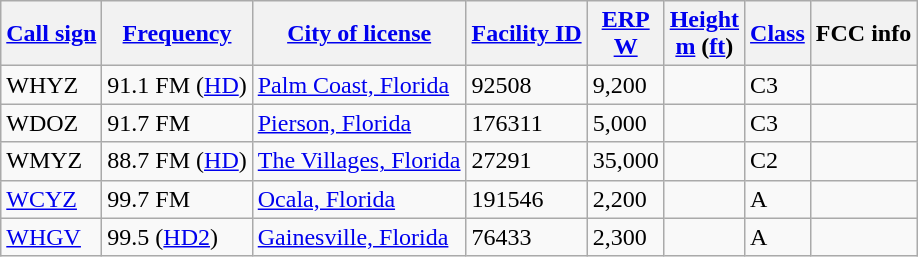<table class="wikitable sortable">
<tr>
<th><a href='#'>Call sign</a></th>
<th data-sort-type="number"><a href='#'>Frequency</a></th>
<th><a href='#'>City of license</a></th>
<th><a href='#'>Facility ID</a></th>
<th data-sort-type="number"><a href='#'>ERP</a><br><a href='#'>W</a></th>
<th data-sort-type="number"><a href='#'>Height</a><br><a href='#'>m</a> (<a href='#'>ft</a>)</th>
<th><a href='#'>Class</a></th>
<th class="unsortable">FCC info</th>
</tr>
<tr>
<td>WHYZ</td>
<td>91.1 FM (<a href='#'>HD</a>)</td>
<td><a href='#'>Palm Coast, Florida</a></td>
<td>92508</td>
<td>9,200</td>
<td></td>
<td>C3</td>
<td></td>
</tr>
<tr>
<td>WDOZ</td>
<td>91.7 FM</td>
<td><a href='#'>Pierson, Florida</a></td>
<td>176311</td>
<td>5,000</td>
<td></td>
<td>C3</td>
<td></td>
</tr>
<tr>
<td>WMYZ</td>
<td>88.7 FM (<a href='#'>HD</a>)</td>
<td><a href='#'>The Villages, Florida</a></td>
<td>27291</td>
<td>35,000</td>
<td></td>
<td>C2</td>
<td></td>
</tr>
<tr>
<td><a href='#'>WCYZ</a></td>
<td>99.7 FM</td>
<td><a href='#'>Ocala, Florida</a></td>
<td>191546</td>
<td>2,200</td>
<td></td>
<td>A</td>
<td></td>
</tr>
<tr>
<td><a href='#'>WHGV</a></td>
<td>99.5 (<a href='#'>HD2</a>)</td>
<td><a href='#'>Gainesville, Florida</a></td>
<td>76433</td>
<td>2,300</td>
<td></td>
<td>A</td>
<td></td>
</tr>
</table>
